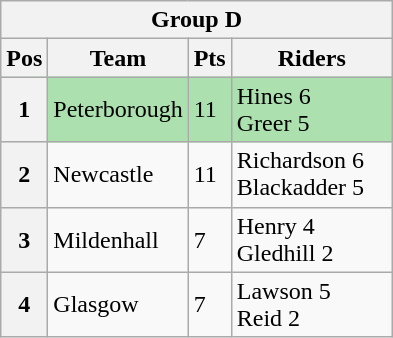<table class="wikitable">
<tr>
<th colspan="4">Group D</th>
</tr>
<tr>
<th width=20>Pos</th>
<th width=80>Team</th>
<th width=20>Pts</th>
<th width=100>Riders</th>
</tr>
<tr style="background:#ACE1AF;">
<th>1</th>
<td>Peterborough</td>
<td>11</td>
<td>Hines 6<br>Greer 5</td>
</tr>
<tr>
<th>2</th>
<td>Newcastle</td>
<td>11</td>
<td>Richardson 6<br>Blackadder 5</td>
</tr>
<tr>
<th>3</th>
<td>Mildenhall</td>
<td>7</td>
<td>Henry 4<br>Gledhill 2</td>
</tr>
<tr>
<th>4</th>
<td>Glasgow</td>
<td>7</td>
<td>Lawson 5<br>Reid 2</td>
</tr>
</table>
